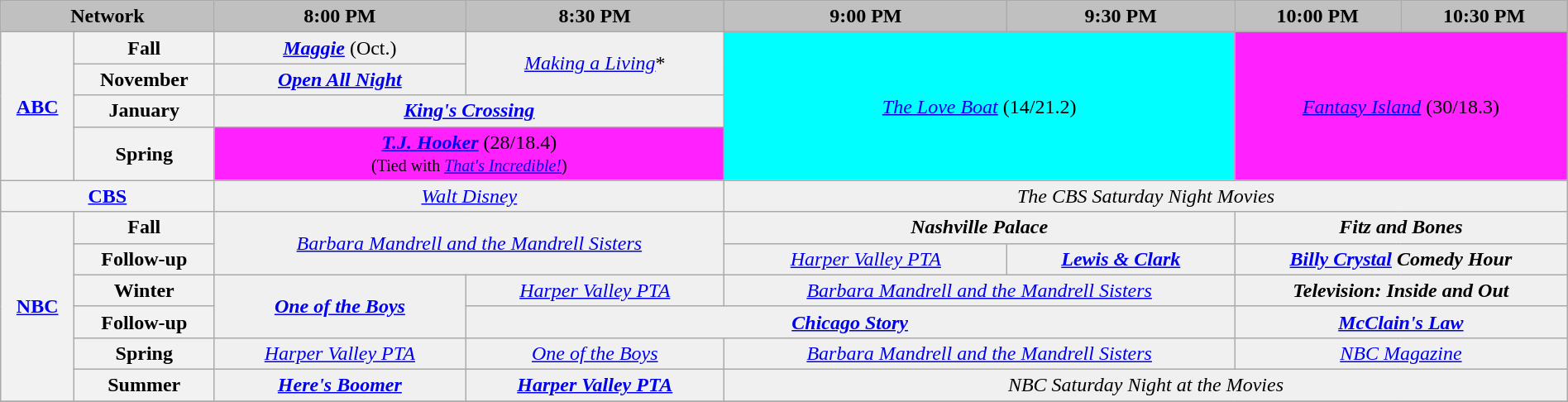<table class="wikitable plainrowheaders" style="width:100%; margin:auto; text-align:center;">
<tr>
<th colspan="2" style="background-color:#C0C0C0;text-align:center">Network</th>
<th style="background-color:#C0C0C0;text-align:center">8:00 PM</th>
<th style="background-color:#C0C0C0;text-align:center">8:30 PM</th>
<th style="background-color:#C0C0C0;text-align:center">9:00 PM</th>
<th style="background-color:#C0C0C0;text-align:center">9:30 PM</th>
<th style="background-color:#C0C0C0;text-align:center">10:00 PM</th>
<th style="background-color:#C0C0C0;text-align:center">10:30 PM</th>
</tr>
<tr>
<th bgcolor="#C0C0C0" rowspan="4"><a href='#'>ABC</a></th>
<th>Fall</th>
<td bgcolor="#F0F0F0"><strong><em><a href='#'>Maggie</a></em></strong> (Oct.)</td>
<td bgcolor="#F0F0F0" rowspan="2"><em><a href='#'>Making a Living</a></em>*</td>
<td bgcolor="#00FFFF" colspan="2" rowspan="4"><em><a href='#'>The Love Boat</a></em> (14/21.2)</td>
<td bgcolor="#FF22FF" colspan="2" rowspan="4"><em><a href='#'>Fantasy Island</a></em> (30/18.3)</td>
</tr>
<tr>
<th>November</th>
<td bgcolor="#F0F0F0"><strong><em><a href='#'>Open All Night</a></em></strong></td>
</tr>
<tr>
<th>January</th>
<td bgcolor="#F0F0F0" colspan="2"><strong><em><a href='#'>King's Crossing</a></em></strong></td>
</tr>
<tr>
<th>Spring</th>
<td bgcolor="#FF22FF" colspan="2"><strong><em><a href='#'>T.J. Hooker</a></em></strong> (28/18.4)<br><small>(Tied with <em><a href='#'>That's Incredible!</a></em>)</small></td>
</tr>
<tr>
<th bgcolor="#C0C0C0" colspan="2"><a href='#'>CBS</a></th>
<td bgcolor="#F0F0F0" colspan="2"><em><a href='#'>Walt Disney</a></em></td>
<td bgcolor="#F0F0F0" colspan="4"><em>The CBS Saturday Night Movies</em></td>
</tr>
<tr>
<th bgcolor="#C0C0C0" rowspan="6"><a href='#'>NBC</a></th>
<th>Fall</th>
<td bgcolor="#F0F0F0" colspan="2" rowspan="2"><em><a href='#'>Barbara Mandrell and the Mandrell Sisters</a></em></td>
<td bgcolor="#F0F0F0" colspan="2"><strong><em>Nashville Palace</em></strong></td>
<td bgcolor="#F0F0F0" colspan="2"><strong><em>Fitz and Bones</em></strong></td>
</tr>
<tr>
<th>Follow-up</th>
<td bgcolor="#F0F0F0"><em><a href='#'>Harper Valley PTA</a></em></td>
<td bgcolor="#F0F0F0"><strong><em><a href='#'>Lewis & Clark</a></em></strong></td>
<td bgcolor="#F0F0F0" colspan="2"><strong><em><a href='#'>Billy Crystal</a> Comedy Hour</em></strong></td>
</tr>
<tr>
<th>Winter</th>
<td bgcolor="#F0F0F0" rowspan="2"><strong><em><a href='#'>One of the Boys</a></em></strong></td>
<td bgcolor="#F0F0F0"><em><a href='#'>Harper Valley PTA</a></em></td>
<td bgcolor="#F0F0F0" colspan="2"><em><a href='#'>Barbara Mandrell and the Mandrell Sisters</a></em></td>
<td bgcolor="#F0F0F0" colspan="2"><strong><em>Television: Inside and Out</em></strong></td>
</tr>
<tr>
<th>Follow-up</th>
<td bgcolor="#F0F0F0" colspan="3"><strong><em><a href='#'>Chicago Story</a></em></strong></td>
<td bgcolor="#F0F0F0" colspan="2"><strong><em><a href='#'>McClain's Law</a></em></strong></td>
</tr>
<tr>
<th>Spring</th>
<td bgcolor="#F0F0F0"><em><a href='#'>Harper Valley PTA</a></em></td>
<td bgcolor="#F0F0F0"><em><a href='#'>One of the Boys</a></em></td>
<td bgcolor="#F0F0F0" colspan="2"><em><a href='#'>Barbara Mandrell and the Mandrell Sisters</a></em></td>
<td bgcolor="#F0F0F0" colspan="2"><em><a href='#'>NBC Magazine</a></em></td>
</tr>
<tr>
<th>Summer</th>
<td bgcolor="#F0F0F0"><strong><em><a href='#'>Here's Boomer</a></em></strong></td>
<td bgcolor="#F0F0F0"><strong><em><a href='#'>Harper Valley PTA</a></em></strong></td>
<td bgcolor="#F0F0F0" colspan="4"><em>NBC Saturday Night at the Movies</em></td>
</tr>
<tr>
</tr>
</table>
